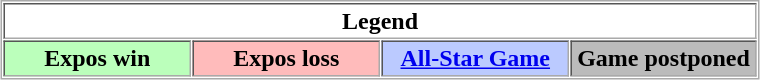<table align="center" border="1" cellpadding="2" cellspacing="1" style="border:1px solid #aaa">
<tr>
<th colspan="4">Legend</th>
</tr>
<tr>
<th bgcolor="bbffbb" width="119px">Expos win</th>
<th bgcolor="ffbbbb" width="119px">Expos loss</th>
<th bgcolor="bbcaff" width="119px"><a href='#'>All-Star Game</a></th>
<th bgcolor="bbbbbb" width="118px">Game postponed</th>
</tr>
</table>
